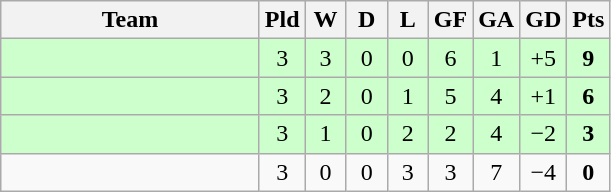<table class=wikitable style="text-align:center">
<tr>
<th width=165>Team</th>
<th width=20>Pld</th>
<th width=20>W</th>
<th width=20>D</th>
<th width=20>L</th>
<th width=20>GF</th>
<th width=20>GA</th>
<th width=20>GD</th>
<th width=20>Pts</th>
</tr>
<tr align=center bgcolor=ccffcc>
<td align=left></td>
<td>3</td>
<td>3</td>
<td>0</td>
<td>0</td>
<td>6</td>
<td>1</td>
<td>+5</td>
<td><strong>9</strong></td>
</tr>
<tr align=center bgcolor=ccffcc>
<td align=left></td>
<td>3</td>
<td>2</td>
<td>0</td>
<td>1</td>
<td>5</td>
<td>4</td>
<td>+1</td>
<td><strong>6</strong></td>
</tr>
<tr align=center bgcolor=ccffcc>
<td align=left></td>
<td>3</td>
<td>1</td>
<td>0</td>
<td>2</td>
<td>2</td>
<td>4</td>
<td>−2</td>
<td><strong>3</strong></td>
</tr>
<tr align=center>
<td align=left></td>
<td>3</td>
<td>0</td>
<td>0</td>
<td>3</td>
<td>3</td>
<td>7</td>
<td>−4</td>
<td><strong>0</strong></td>
</tr>
</table>
